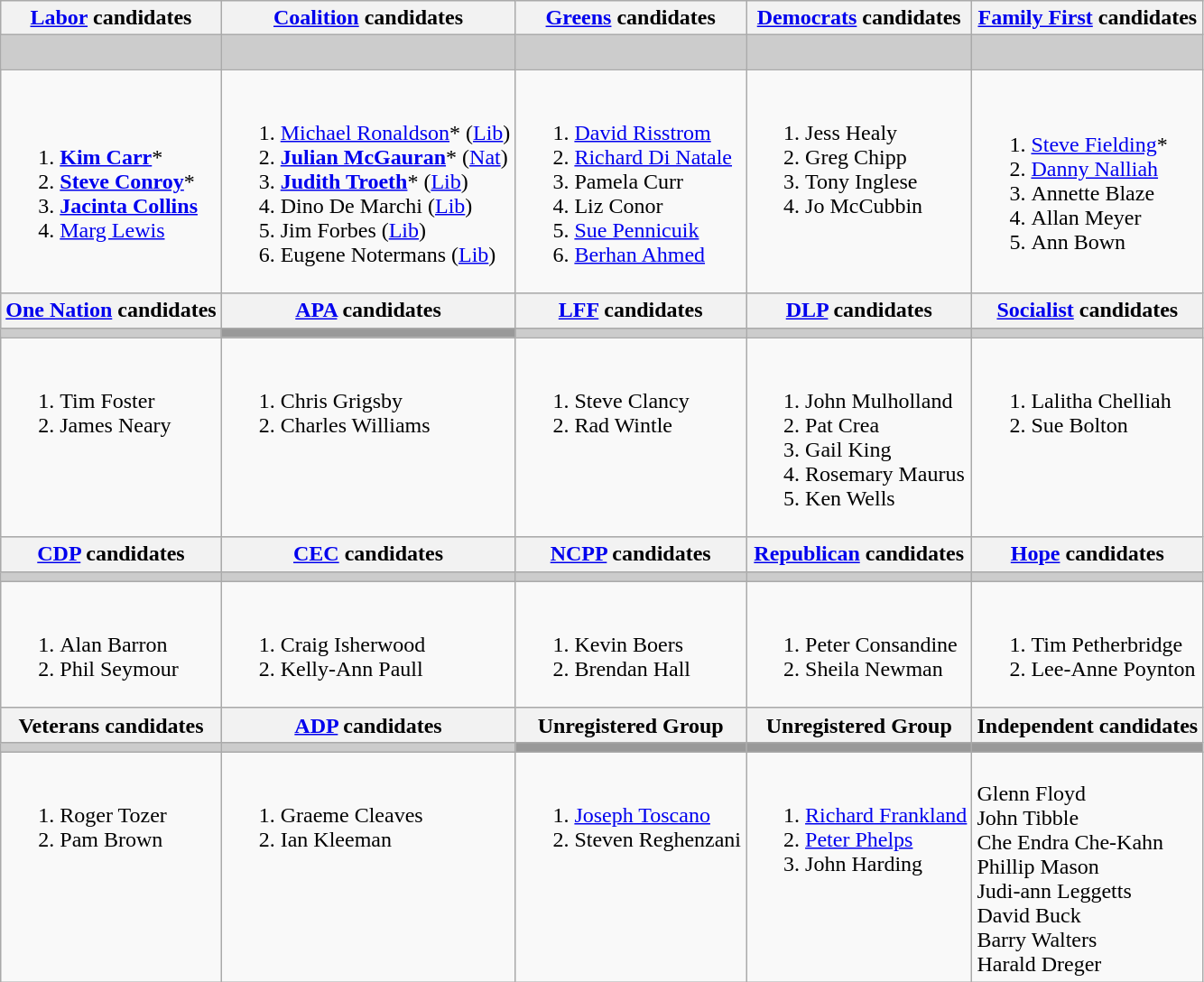<table class="wikitable">
<tr>
<th><a href='#'>Labor</a> candidates</th>
<th><a href='#'>Coalition</a> candidates</th>
<th><a href='#'>Greens</a> candidates</th>
<th><a href='#'>Democrats</a> candidates</th>
<th><a href='#'>Family First</a> candidates</th>
</tr>
<tr style="background:#ccc;">
<td></td>
<td></td>
<td></td>
<td></td>
<td> </td>
</tr>
<tr>
<td><br><ol><li><strong><a href='#'>Kim Carr</a></strong>*</li><li><strong><a href='#'>Steve Conroy</a></strong>*</li><li><strong><a href='#'>Jacinta Collins</a></strong></li><li><a href='#'>Marg Lewis</a></li></ol></td>
<td><br><ol><li><a href='#'>Michael Ronaldson</a>* (<a href='#'>Lib</a>)</li><li><strong><a href='#'>Julian McGauran</a></strong>* (<a href='#'>Nat</a>)</li><li><strong><a href='#'>Judith Troeth</a></strong>* (<a href='#'>Lib</a>)</li><li>Dino De Marchi (<a href='#'>Lib</a>)</li><li>Jim Forbes (<a href='#'>Lib</a>)</li><li>Eugene Notermans (<a href='#'>Lib</a>)</li></ol></td>
<td valign=top><br><ol><li><a href='#'>David Risstrom</a></li><li><a href='#'>Richard Di Natale</a></li><li>Pamela Curr</li><li>Liz Conor</li><li><a href='#'>Sue Pennicuik</a></li><li><a href='#'>Berhan Ahmed</a></li></ol></td>
<td valign=top><br><ol><li>Jess Healy</li><li>Greg Chipp</li><li>Tony Inglese</li><li>Jo McCubbin</li></ol></td>
<td><br><ol><li><a href='#'>Steve Fielding</a>*</li><li><a href='#'>Danny Nalliah</a></li><li>Annette Blaze</li><li>Allan Meyer</li><li>Ann Bown</li></ol></td>
</tr>
<tr style="background:#ccc;">
<th><a href='#'>One Nation</a> candidates</th>
<th><a href='#'>APA</a> candidates</th>
<th><a href='#'>LFF</a> candidates</th>
<th><a href='#'>DLP</a> candidates</th>
<th><a href='#'>Socialist</a> candidates</th>
</tr>
<tr style="background:#ccc;">
<td></td>
<td style="background:#999;"></td>
<td></td>
<td></td>
<td></td>
</tr>
<tr>
<td valign=top><br><ol><li>Tim Foster</li><li>James Neary</li></ol></td>
<td valign=top><br><ol><li>Chris Grigsby</li><li>Charles Williams</li></ol></td>
<td valign=top><br><ol><li>Steve Clancy</li><li>Rad Wintle</li></ol></td>
<td valign=top><br><ol><li>John Mulholland</li><li>Pat Crea</li><li>Gail King</li><li>Rosemary Maurus</li><li>Ken Wells</li></ol></td>
<td valign=top><br><ol><li>Lalitha Chelliah</li><li>Sue Bolton</li></ol></td>
</tr>
<tr style="background:#ccc;">
<th><a href='#'>CDP</a> candidates</th>
<th><a href='#'>CEC</a> candidates</th>
<th><a href='#'>NCPP</a> candidates</th>
<th><a href='#'>Republican</a> candidates</th>
<th><a href='#'>Hope</a> candidates</th>
</tr>
<tr style="background:#ccc;">
<td></td>
<td></td>
<td></td>
<td></td>
<td></td>
</tr>
<tr>
<td valign=top><br><ol><li>Alan Barron</li><li>Phil Seymour</li></ol></td>
<td valign=top><br><ol><li>Craig Isherwood</li><li>Kelly-Ann Paull</li></ol></td>
<td valign=top><br><ol><li>Kevin Boers</li><li>Brendan Hall</li></ol></td>
<td valign=top><br><ol><li>Peter Consandine</li><li>Sheila Newman</li></ol></td>
<td valign=top><br><ol><li>Tim Petherbridge</li><li>Lee-Anne Poynton</li></ol></td>
</tr>
<tr style="background:#ccc;">
<th>Veterans candidates</th>
<th><a href='#'>ADP</a> candidates</th>
<th>Unregistered Group</th>
<th>Unregistered Group</th>
<th>Independent candidates</th>
</tr>
<tr style="background:#ccc;">
<td></td>
<td></td>
<td style="background:#999;"></td>
<td style="background:#999;"></td>
<td style="background:#999;"></td>
</tr>
<tr>
<td valign=top><br><ol><li>Roger Tozer</li><li>Pam Brown</li></ol></td>
<td valign=top><br><ol><li>Graeme Cleaves</li><li>Ian Kleeman</li></ol></td>
<td valign=top><br><ol><li><a href='#'>Joseph Toscano</a></li><li>Steven Reghenzani</li></ol></td>
<td valign=top><br><ol><li><a href='#'>Richard Frankland</a></li><li><a href='#'>Peter Phelps</a></li><li>John Harding</li></ol></td>
<td valign=top><br>Glenn Floyd<br>
John Tibble<br>
Che Endra Che-Kahn<br>
Phillip Mason<br>
Judi-ann Leggetts<br>
David Buck<br>
Barry Walters<br>
Harald Dreger<br></td>
</tr>
</table>
